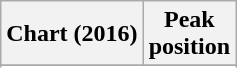<table class="wikitable sortable">
<tr>
<th>Chart (2016)</th>
<th>Peak<br>position</th>
</tr>
<tr>
</tr>
<tr>
</tr>
<tr>
</tr>
<tr>
</tr>
<tr>
</tr>
</table>
